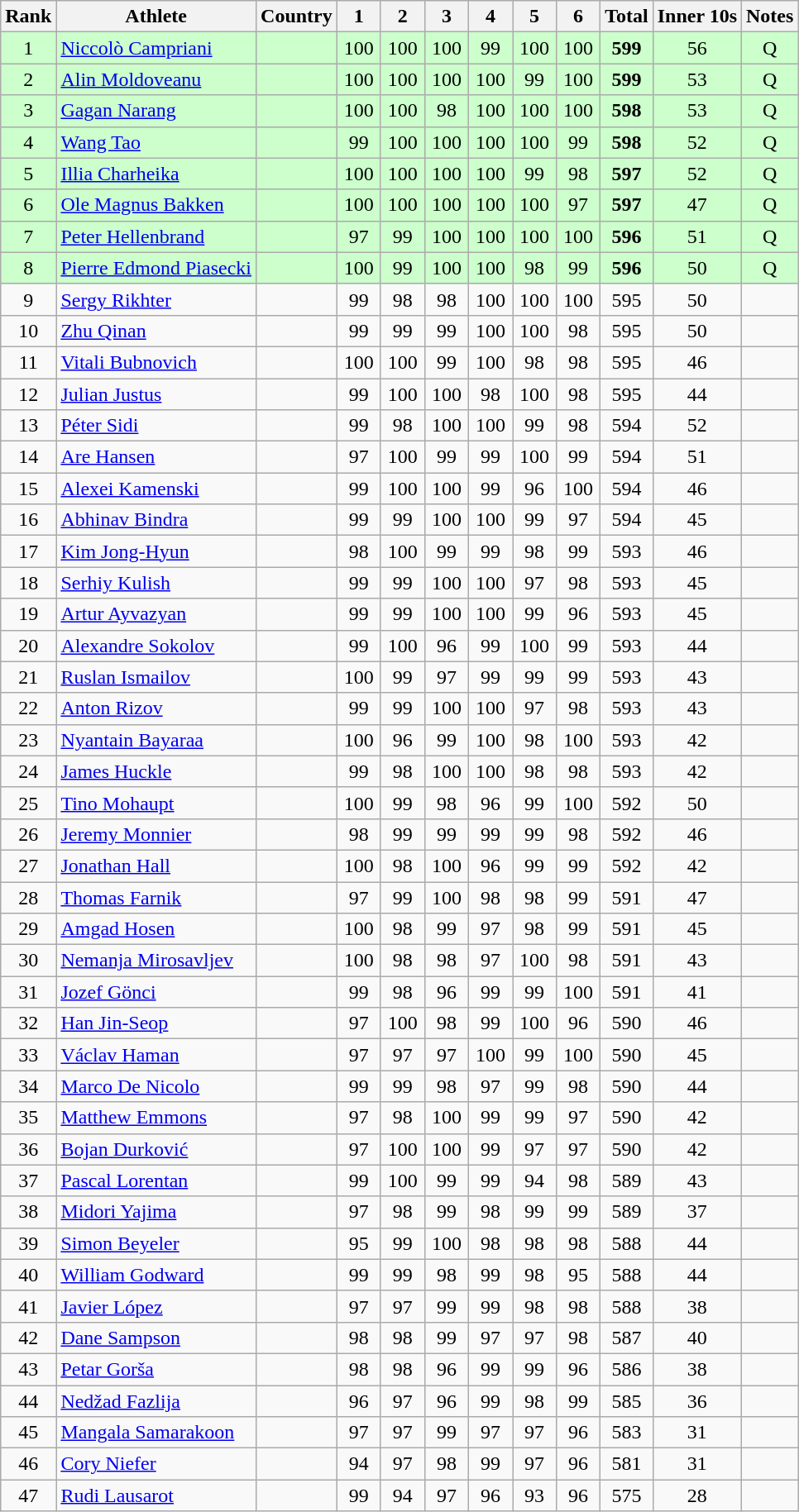<table class="wikitable sortable" style="text-align:center">
<tr>
<th>Rank</th>
<th>Athlete</th>
<th>Country</th>
<th class="unsortable" style="width: 28px">1</th>
<th class="unsortable" style="width: 28px">2</th>
<th class="unsortable" style="width: 28px">3</th>
<th class="unsortable" style="width: 28px">4</th>
<th class="unsortable" style="width: 28px">5</th>
<th class="unsortable" style="width: 28px">6</th>
<th>Total</th>
<th>Inner 10s</th>
<th class="unsortable">Notes</th>
</tr>
<tr bgcolor=ccffcc>
<td>1</td>
<td align="left"><a href='#'>Niccolò Campriani</a></td>
<td align="left"></td>
<td>100</td>
<td>100</td>
<td>100</td>
<td>99</td>
<td>100</td>
<td>100</td>
<td><strong>599</strong></td>
<td>56</td>
<td>Q</td>
</tr>
<tr bgcolor=ccffcc>
<td>2</td>
<td align="left"><a href='#'>Alin Moldoveanu</a></td>
<td align="left"></td>
<td>100</td>
<td>100</td>
<td>100</td>
<td>100</td>
<td>99</td>
<td>100</td>
<td><strong>599</strong></td>
<td>53</td>
<td>Q</td>
</tr>
<tr bgcolor=ccffcc>
<td>3</td>
<td align="left"><a href='#'>Gagan Narang</a></td>
<td align="left"></td>
<td>100</td>
<td>100</td>
<td>98</td>
<td>100</td>
<td>100</td>
<td>100</td>
<td><strong>598</strong></td>
<td>53</td>
<td>Q</td>
</tr>
<tr bgcolor=ccffcc>
<td>4</td>
<td align="left"><a href='#'>Wang Tao</a></td>
<td align="left"></td>
<td>99</td>
<td>100</td>
<td>100</td>
<td>100</td>
<td>100</td>
<td>99</td>
<td><strong>598</strong></td>
<td>52</td>
<td>Q</td>
</tr>
<tr bgcolor=ccffcc>
<td>5</td>
<td align="left"><a href='#'>Illia Charheika</a></td>
<td align="left"></td>
<td>100</td>
<td>100</td>
<td>100</td>
<td>100</td>
<td>99</td>
<td>98</td>
<td><strong>597</strong></td>
<td>52</td>
<td>Q</td>
</tr>
<tr bgcolor=ccffcc>
<td>6</td>
<td align="left"><a href='#'>Ole Magnus Bakken</a></td>
<td align="left"></td>
<td>100</td>
<td>100</td>
<td>100</td>
<td>100</td>
<td>100</td>
<td>97</td>
<td><strong>597</strong></td>
<td>47</td>
<td>Q</td>
</tr>
<tr bgcolor=ccffcc>
<td>7</td>
<td align="left"><a href='#'>Peter Hellenbrand</a></td>
<td align="left"></td>
<td>97</td>
<td>99</td>
<td>100</td>
<td>100</td>
<td>100</td>
<td>100</td>
<td><strong>596</strong></td>
<td>51</td>
<td>Q</td>
</tr>
<tr bgcolor=ccffcc>
<td>8</td>
<td align="left"><a href='#'>Pierre Edmond Piasecki</a></td>
<td align="left"></td>
<td>100</td>
<td>99</td>
<td>100</td>
<td>100</td>
<td>98</td>
<td>99</td>
<td><strong>596</strong></td>
<td>50</td>
<td>Q</td>
</tr>
<tr>
<td>9</td>
<td align="left"><a href='#'>Sergy Rikhter</a></td>
<td align="left"></td>
<td>99</td>
<td>98</td>
<td>98</td>
<td>100</td>
<td>100</td>
<td>100</td>
<td>595</td>
<td>50</td>
<td></td>
</tr>
<tr>
<td>10</td>
<td align="left"><a href='#'>Zhu Qinan</a></td>
<td align="left"></td>
<td>99</td>
<td>99</td>
<td>99</td>
<td>100</td>
<td>100</td>
<td>98</td>
<td>595</td>
<td>50</td>
<td></td>
</tr>
<tr>
<td>11</td>
<td align="left"><a href='#'>Vitali Bubnovich</a></td>
<td align="left"></td>
<td>100</td>
<td>100</td>
<td>99</td>
<td>100</td>
<td>98</td>
<td>98</td>
<td>595</td>
<td>46</td>
<td></td>
</tr>
<tr>
<td>12</td>
<td align="left"><a href='#'>Julian Justus</a></td>
<td align="left"></td>
<td>99</td>
<td>100</td>
<td>100</td>
<td>98</td>
<td>100</td>
<td>98</td>
<td>595</td>
<td>44</td>
<td></td>
</tr>
<tr>
<td>13</td>
<td align="left"><a href='#'>Péter Sidi</a></td>
<td align="left"></td>
<td>99</td>
<td>98</td>
<td>100</td>
<td>100</td>
<td>99</td>
<td>98</td>
<td>594</td>
<td>52</td>
<td></td>
</tr>
<tr>
<td>14</td>
<td align="left"><a href='#'>Are Hansen</a></td>
<td align="left"></td>
<td>97</td>
<td>100</td>
<td>99</td>
<td>99</td>
<td>100</td>
<td>99</td>
<td>594</td>
<td>51</td>
<td></td>
</tr>
<tr>
<td>15</td>
<td align="left"><a href='#'>Alexei Kamenski</a></td>
<td align="left"></td>
<td>99</td>
<td>100</td>
<td>100</td>
<td>99</td>
<td>96</td>
<td>100</td>
<td>594</td>
<td>46</td>
<td></td>
</tr>
<tr>
<td>16</td>
<td align="left"><a href='#'>Abhinav Bindra</a></td>
<td align="left"></td>
<td>99</td>
<td>99</td>
<td>100</td>
<td>100</td>
<td>99</td>
<td>97</td>
<td>594</td>
<td>45</td>
<td></td>
</tr>
<tr>
<td>17</td>
<td align="left"><a href='#'>Kim Jong-Hyun</a></td>
<td align="left"></td>
<td>98</td>
<td>100</td>
<td>99</td>
<td>99</td>
<td>98</td>
<td>99</td>
<td>593</td>
<td>46</td>
<td></td>
</tr>
<tr>
<td>18</td>
<td align="left"><a href='#'>Serhiy Kulish</a></td>
<td align="left"></td>
<td>99</td>
<td>99</td>
<td>100</td>
<td>100</td>
<td>97</td>
<td>98</td>
<td>593</td>
<td>45</td>
<td></td>
</tr>
<tr>
<td>19</td>
<td align="left"><a href='#'>Artur Ayvazyan</a></td>
<td align="left"></td>
<td>99</td>
<td>99</td>
<td>100</td>
<td>100</td>
<td>99</td>
<td>96</td>
<td>593</td>
<td>45</td>
<td></td>
</tr>
<tr>
<td>20</td>
<td align="left"><a href='#'>Alexandre Sokolov</a></td>
<td align="left"></td>
<td>99</td>
<td>100</td>
<td>96</td>
<td>99</td>
<td>100</td>
<td>99</td>
<td>593</td>
<td>44</td>
<td></td>
</tr>
<tr>
<td>21</td>
<td align="left"><a href='#'>Ruslan Ismailov</a></td>
<td align="left"></td>
<td>100</td>
<td>99</td>
<td>97</td>
<td>99</td>
<td>99</td>
<td>99</td>
<td>593</td>
<td>43</td>
<td></td>
</tr>
<tr>
<td>22</td>
<td align="left"><a href='#'>Anton Rizov</a></td>
<td align="left"></td>
<td>99</td>
<td>99</td>
<td>100</td>
<td>100</td>
<td>97</td>
<td>98</td>
<td>593</td>
<td>43</td>
<td></td>
</tr>
<tr>
<td>23</td>
<td align="left"><a href='#'>Nyantain Bayaraa</a></td>
<td align="left"></td>
<td>100</td>
<td>96</td>
<td>99</td>
<td>100</td>
<td>98</td>
<td>100</td>
<td>593</td>
<td>42</td>
<td></td>
</tr>
<tr>
<td>24</td>
<td align="left"><a href='#'>James Huckle</a></td>
<td align="left"></td>
<td>99</td>
<td>98</td>
<td>100</td>
<td>100</td>
<td>98</td>
<td>98</td>
<td>593</td>
<td>42</td>
<td></td>
</tr>
<tr>
<td>25</td>
<td align="left"><a href='#'>Tino Mohaupt</a></td>
<td align="left"></td>
<td>100</td>
<td>99</td>
<td>98</td>
<td>96</td>
<td>99</td>
<td>100</td>
<td>592</td>
<td>50</td>
<td></td>
</tr>
<tr>
<td>26</td>
<td align="left"><a href='#'>Jeremy Monnier</a></td>
<td align="left"></td>
<td>98</td>
<td>99</td>
<td>99</td>
<td>99</td>
<td>99</td>
<td>98</td>
<td>592</td>
<td>46</td>
<td></td>
</tr>
<tr>
<td>27</td>
<td align="left"><a href='#'>Jonathan Hall</a></td>
<td align="left"></td>
<td>100</td>
<td>98</td>
<td>100</td>
<td>96</td>
<td>99</td>
<td>99</td>
<td>592</td>
<td>42</td>
<td></td>
</tr>
<tr>
<td>28</td>
<td align="left"><a href='#'>Thomas Farnik</a></td>
<td align="left"></td>
<td>97</td>
<td>99</td>
<td>100</td>
<td>98</td>
<td>98</td>
<td>99</td>
<td>591</td>
<td>47</td>
<td></td>
</tr>
<tr>
<td>29</td>
<td align="left"><a href='#'>Amgad Hosen</a></td>
<td align="left"></td>
<td>100</td>
<td>98</td>
<td>99</td>
<td>97</td>
<td>98</td>
<td>99</td>
<td>591</td>
<td>45</td>
<td></td>
</tr>
<tr>
<td>30</td>
<td align="left"><a href='#'>Nemanja Mirosavljev</a></td>
<td align="left"></td>
<td>100</td>
<td>98</td>
<td>98</td>
<td>97</td>
<td>100</td>
<td>98</td>
<td>591</td>
<td>43</td>
<td></td>
</tr>
<tr>
<td>31</td>
<td align="left"><a href='#'>Jozef Gönci</a></td>
<td align="left"></td>
<td>99</td>
<td>98</td>
<td>96</td>
<td>99</td>
<td>99</td>
<td>100</td>
<td>591</td>
<td>41</td>
<td></td>
</tr>
<tr>
<td>32</td>
<td align="left"><a href='#'>Han Jin-Seop</a></td>
<td align="left"></td>
<td>97</td>
<td>100</td>
<td>98</td>
<td>99</td>
<td>100</td>
<td>96</td>
<td>590</td>
<td>46</td>
<td></td>
</tr>
<tr>
<td>33</td>
<td align="left"><a href='#'>Václav Haman</a></td>
<td align="left"></td>
<td>97</td>
<td>97</td>
<td>97</td>
<td>100</td>
<td>99</td>
<td>100</td>
<td>590</td>
<td>45</td>
<td></td>
</tr>
<tr>
<td>34</td>
<td align="left"><a href='#'>Marco De Nicolo</a></td>
<td align="left"></td>
<td>99</td>
<td>99</td>
<td>98</td>
<td>97</td>
<td>99</td>
<td>98</td>
<td>590</td>
<td>44</td>
<td></td>
</tr>
<tr>
<td>35</td>
<td align="left"><a href='#'>Matthew Emmons</a></td>
<td align="left"></td>
<td>97</td>
<td>98</td>
<td>100</td>
<td>99</td>
<td>99</td>
<td>97</td>
<td>590</td>
<td>42</td>
<td></td>
</tr>
<tr>
<td>36</td>
<td align="left"><a href='#'>Bojan Durković</a></td>
<td align="left"></td>
<td>97</td>
<td>100</td>
<td>100</td>
<td>99</td>
<td>97</td>
<td>97</td>
<td>590</td>
<td>42</td>
<td></td>
</tr>
<tr>
<td>37</td>
<td align="left"><a href='#'>Pascal Lorentan</a></td>
<td align="left"></td>
<td>99</td>
<td>100</td>
<td>99</td>
<td>99</td>
<td>94</td>
<td>98</td>
<td>589</td>
<td>43</td>
<td></td>
</tr>
<tr>
<td>38</td>
<td align="left"><a href='#'>Midori Yajima</a></td>
<td align="left"></td>
<td>97</td>
<td>98</td>
<td>99</td>
<td>98</td>
<td>99</td>
<td>99</td>
<td>589</td>
<td>37</td>
<td></td>
</tr>
<tr>
<td>39</td>
<td align="left"><a href='#'>Simon Beyeler</a></td>
<td align="left"></td>
<td>95</td>
<td>99</td>
<td>100</td>
<td>98</td>
<td>98</td>
<td>98</td>
<td>588</td>
<td>44</td>
<td></td>
</tr>
<tr>
<td>40</td>
<td align="left"><a href='#'>William Godward</a></td>
<td align="left"></td>
<td>99</td>
<td>99</td>
<td>98</td>
<td>99</td>
<td>98</td>
<td>95</td>
<td>588</td>
<td>44</td>
<td></td>
</tr>
<tr>
<td>41</td>
<td align="left"><a href='#'>Javier López</a></td>
<td align="left"></td>
<td>97</td>
<td>97</td>
<td>99</td>
<td>99</td>
<td>98</td>
<td>98</td>
<td>588</td>
<td>38</td>
<td></td>
</tr>
<tr>
<td>42</td>
<td align="left"><a href='#'>Dane Sampson</a></td>
<td align="left"></td>
<td>98</td>
<td>98</td>
<td>99</td>
<td>97</td>
<td>97</td>
<td>98</td>
<td>587</td>
<td>40</td>
<td></td>
</tr>
<tr>
<td>43</td>
<td align="left"><a href='#'>Petar Gorša</a></td>
<td align="left"></td>
<td>98</td>
<td>98</td>
<td>96</td>
<td>99</td>
<td>99</td>
<td>96</td>
<td>586</td>
<td>38</td>
<td></td>
</tr>
<tr>
<td>44</td>
<td align="left"><a href='#'>Nedžad Fazlija</a></td>
<td align="left"></td>
<td>96</td>
<td>97</td>
<td>96</td>
<td>99</td>
<td>98</td>
<td>99</td>
<td>585</td>
<td>36</td>
<td></td>
</tr>
<tr>
<td>45</td>
<td align="left"><a href='#'>Mangala Samarakoon</a></td>
<td align="left"></td>
<td>97</td>
<td>97</td>
<td>99</td>
<td>97</td>
<td>97</td>
<td>96</td>
<td>583</td>
<td>31</td>
<td></td>
</tr>
<tr>
<td>46</td>
<td align="left"><a href='#'>Cory Niefer</a></td>
<td align="left"></td>
<td>94</td>
<td>97</td>
<td>98</td>
<td>99</td>
<td>97</td>
<td>96</td>
<td>581</td>
<td>31</td>
<td></td>
</tr>
<tr>
<td>47</td>
<td align="left"><a href='#'>Rudi Lausarot</a></td>
<td align="left"></td>
<td>99</td>
<td>94</td>
<td>97</td>
<td>96</td>
<td>93</td>
<td>96</td>
<td>575</td>
<td>28</td>
<td></td>
</tr>
</table>
